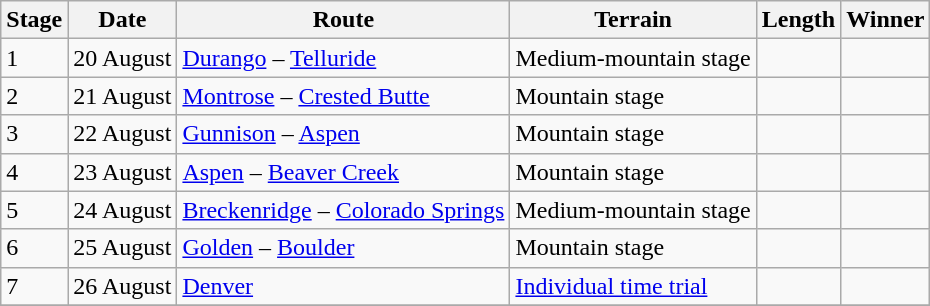<table class="wikitable">
<tr>
<th>Stage</th>
<th>Date</th>
<th>Route</th>
<th>Terrain</th>
<th>Length</th>
<th>Winner</th>
</tr>
<tr>
<td style="align:center;">1</td>
<td>20 August</td>
<td><a href='#'>Durango</a> – <a href='#'>Telluride</a></td>
<td> Medium-mountain stage</td>
<td></td>
<td></td>
</tr>
<tr>
<td style="align:center;">2</td>
<td>21 August</td>
<td><a href='#'>Montrose</a> – <a href='#'>Crested Butte</a></td>
<td> Mountain stage</td>
<td></td>
<td></td>
</tr>
<tr>
<td style="align:center;">3</td>
<td>22 August</td>
<td><a href='#'>Gunnison</a> – <a href='#'>Aspen</a></td>
<td> Mountain stage</td>
<td></td>
<td></td>
</tr>
<tr>
<td style="align:center;">4</td>
<td>23 August</td>
<td><a href='#'>Aspen</a> – <a href='#'>Beaver Creek</a></td>
<td> Mountain stage</td>
<td></td>
<td></td>
</tr>
<tr>
<td style="align:center;">5</td>
<td>24 August</td>
<td><a href='#'>Breckenridge</a> – <a href='#'>Colorado Springs</a></td>
<td> Medium-mountain stage</td>
<td></td>
<td></td>
</tr>
<tr>
<td style="align:center;">6</td>
<td>25 August</td>
<td><a href='#'>Golden</a> – <a href='#'>Boulder</a></td>
<td> Mountain stage</td>
<td></td>
<td></td>
</tr>
<tr>
<td style="align:center;">7</td>
<td>26 August</td>
<td><a href='#'>Denver</a></td>
<td> <a href='#'>Individual time trial</a></td>
<td></td>
<td></td>
</tr>
<tr>
</tr>
</table>
